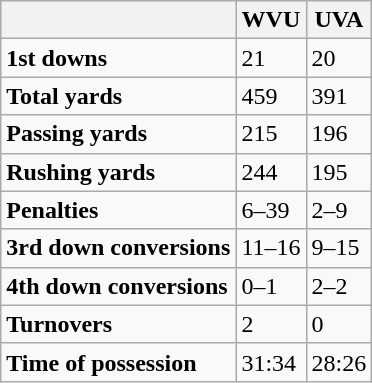<table class="wikitable">
<tr>
<th></th>
<th>WVU</th>
<th>UVA</th>
</tr>
<tr>
<td><strong>1st downs</strong></td>
<td>21</td>
<td>20</td>
</tr>
<tr>
<td><strong>Total yards</strong></td>
<td>459</td>
<td>391</td>
</tr>
<tr>
<td><strong>Passing yards</strong></td>
<td>215</td>
<td>196</td>
</tr>
<tr>
<td><strong>Rushing yards</strong></td>
<td>244</td>
<td>195</td>
</tr>
<tr>
<td><strong>Penalties</strong></td>
<td>6–39</td>
<td>2–9</td>
</tr>
<tr>
<td><strong>3rd down conversions</strong></td>
<td>11–16</td>
<td>9–15</td>
</tr>
<tr>
<td><strong>4th down conversions</strong></td>
<td>0–1</td>
<td>2–2</td>
</tr>
<tr>
<td><strong>Turnovers</strong></td>
<td>2</td>
<td>0</td>
</tr>
<tr>
<td><strong>Time of possession</strong></td>
<td>31:34</td>
<td>28:26</td>
</tr>
</table>
